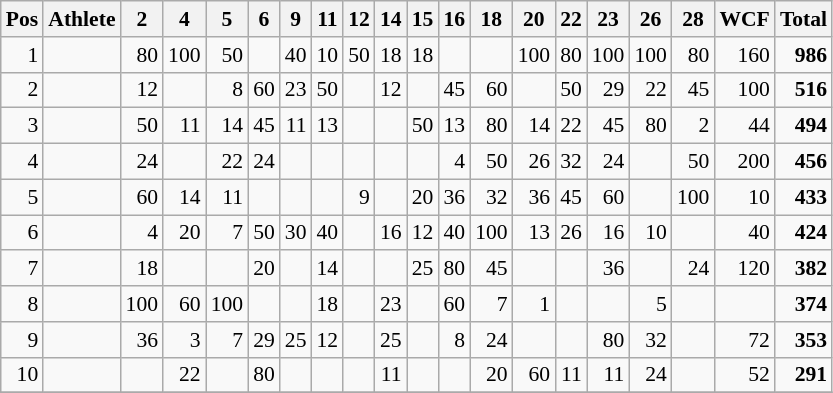<table class="wikitable" style="font-size: 90%">
<tr align="right">
<th>Pos</th>
<th>Athlete</th>
<th>2</th>
<th>4</th>
<th>5</th>
<th>6</th>
<th>9</th>
<th>11</th>
<th>12</th>
<th>14</th>
<th>15</th>
<th>16</th>
<th>18</th>
<th>20</th>
<th>22</th>
<th>23</th>
<th>26</th>
<th>28</th>
<th>WCF</th>
<th>Total</th>
</tr>
<tr align="right">
<td>1</td>
<td align="left"></td>
<td>80</td>
<td>100</td>
<td>50</td>
<td></td>
<td>40</td>
<td>10</td>
<td>50</td>
<td>18</td>
<td>18</td>
<td></td>
<td></td>
<td>100</td>
<td>80</td>
<td>100</td>
<td>100</td>
<td>80</td>
<td>160</td>
<td><strong>986</strong></td>
</tr>
<tr align="right">
<td>2</td>
<td align="left"></td>
<td>12</td>
<td></td>
<td>8</td>
<td>60</td>
<td>23</td>
<td>50</td>
<td></td>
<td>12</td>
<td></td>
<td>45</td>
<td>60</td>
<td></td>
<td>50</td>
<td>29</td>
<td>22</td>
<td>45</td>
<td>100</td>
<td><strong>516</strong></td>
</tr>
<tr align="right">
<td>3</td>
<td align="left"></td>
<td>50</td>
<td>11</td>
<td>14</td>
<td>45</td>
<td>11</td>
<td>13</td>
<td></td>
<td></td>
<td>50</td>
<td>13</td>
<td>80</td>
<td>14</td>
<td>22</td>
<td>45</td>
<td>80</td>
<td>2</td>
<td>44</td>
<td><strong>494</strong></td>
</tr>
<tr align="right">
<td>4</td>
<td align="left"></td>
<td>24</td>
<td></td>
<td>22</td>
<td>24</td>
<td></td>
<td></td>
<td></td>
<td></td>
<td></td>
<td>4</td>
<td>50</td>
<td>26</td>
<td>32</td>
<td>24</td>
<td></td>
<td>50</td>
<td>200</td>
<td><strong>456</strong></td>
</tr>
<tr align="right">
<td>5</td>
<td align="left"></td>
<td>60</td>
<td>14</td>
<td>11</td>
<td></td>
<td></td>
<td></td>
<td>9</td>
<td></td>
<td>20</td>
<td>36</td>
<td>32</td>
<td>36</td>
<td>45</td>
<td>60</td>
<td></td>
<td>100</td>
<td>10</td>
<td><strong>433</strong></td>
</tr>
<tr align="right">
<td>6</td>
<td align="left"></td>
<td>4</td>
<td>20</td>
<td>7</td>
<td>50</td>
<td>30</td>
<td>40</td>
<td></td>
<td>16</td>
<td>12</td>
<td>40</td>
<td>100</td>
<td>13</td>
<td>26</td>
<td>16</td>
<td>10</td>
<td></td>
<td>40</td>
<td><strong>424</strong></td>
</tr>
<tr align="right">
<td>7</td>
<td align="left"></td>
<td>18</td>
<td></td>
<td></td>
<td>20</td>
<td></td>
<td>14</td>
<td></td>
<td></td>
<td>25</td>
<td>80</td>
<td>45</td>
<td></td>
<td></td>
<td>36</td>
<td></td>
<td>24</td>
<td>120</td>
<td><strong>382</strong></td>
</tr>
<tr align="right">
<td>8</td>
<td align="left"></td>
<td>100</td>
<td>60</td>
<td>100</td>
<td></td>
<td></td>
<td>18</td>
<td></td>
<td>23</td>
<td></td>
<td>60</td>
<td>7</td>
<td>1</td>
<td></td>
<td></td>
<td>5</td>
<td></td>
<td></td>
<td><strong>374</strong></td>
</tr>
<tr align="right">
<td>9</td>
<td align="left"></td>
<td>36</td>
<td>3</td>
<td>7</td>
<td>29</td>
<td>25</td>
<td>12</td>
<td></td>
<td>25</td>
<td></td>
<td>8</td>
<td>24</td>
<td></td>
<td></td>
<td>80</td>
<td>32</td>
<td></td>
<td>72</td>
<td><strong>353</strong></td>
</tr>
<tr align="right">
<td>10</td>
<td align="left"></td>
<td></td>
<td>22</td>
<td></td>
<td>80</td>
<td></td>
<td></td>
<td></td>
<td>11</td>
<td></td>
<td></td>
<td>20</td>
<td>60</td>
<td>11</td>
<td>11</td>
<td>24</td>
<td></td>
<td>52</td>
<td><strong>291</strong><br></td>
</tr>
<tr>
</tr>
</table>
